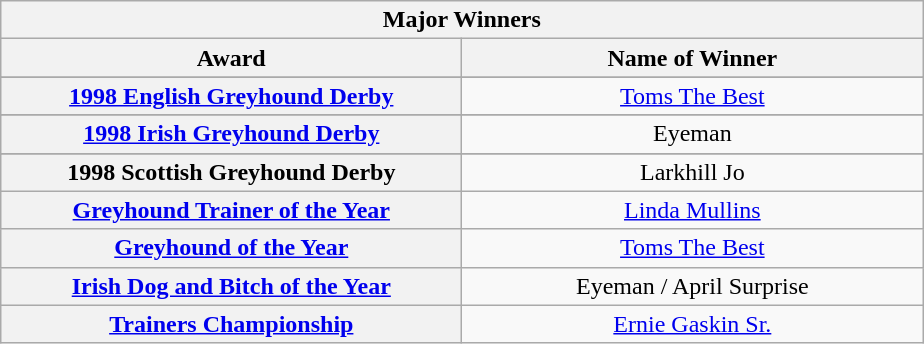<table class="wikitable">
<tr>
<th colspan="2">Major Winners</th>
</tr>
<tr>
<th width=300>Award</th>
<th width=300>Name of Winner</th>
</tr>
<tr>
</tr>
<tr align=center>
<th><a href='#'>1998 English Greyhound Derby</a></th>
<td><a href='#'>Toms The Best</a></td>
</tr>
<tr>
</tr>
<tr align=center>
<th><a href='#'>1998 Irish Greyhound Derby</a></th>
<td>Eyeman </td>
</tr>
<tr>
</tr>
<tr align=center>
<th>1998 Scottish Greyhound Derby</th>
<td>Larkhill Jo </td>
</tr>
<tr align=center>
<th><a href='#'>Greyhound Trainer of the Year</a></th>
<td><a href='#'>Linda Mullins</a></td>
</tr>
<tr align=center>
<th><a href='#'>Greyhound of the Year</a></th>
<td><a href='#'>Toms The Best</a></td>
</tr>
<tr align=center>
<th><a href='#'>Irish Dog and Bitch of the Year</a></th>
<td>Eyeman / April Surprise</td>
</tr>
<tr align=center>
<th><a href='#'>Trainers Championship</a></th>
<td><a href='#'>Ernie Gaskin Sr.</a></td>
</tr>
</table>
